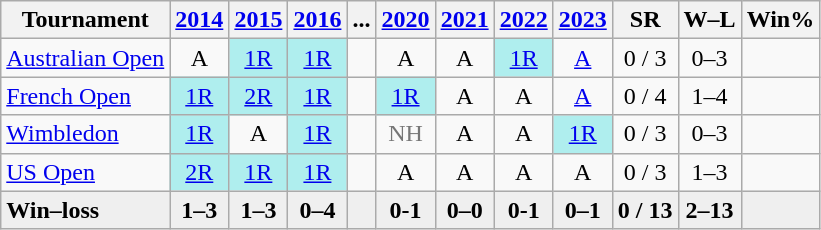<table class="wikitable" style=text-align:center>
<tr>
<th>Tournament</th>
<th><a href='#'>2014</a></th>
<th><a href='#'>2015</a></th>
<th><a href='#'>2016</a></th>
<th>...</th>
<th><a href='#'>2020</a></th>
<th><a href='#'>2021</a></th>
<th><a href='#'>2022</a></th>
<th><a href='#'>2023</a></th>
<th>SR</th>
<th>W–L</th>
<th>Win%</th>
</tr>
<tr>
<td align=left><a href='#'>Australian Open</a></td>
<td>A</td>
<td style=background:#afeeee><a href='#'>1R</a></td>
<td style=background:#afeeee><a href='#'>1R</a></td>
<td></td>
<td>A</td>
<td>A</td>
<td style=background:#afeeee><a href='#'>1R</a></td>
<td><a href='#'>A</a></td>
<td>0 / 3</td>
<td>0–3</td>
<td></td>
</tr>
<tr>
<td align=left><a href='#'>French Open</a></td>
<td style=background:#afeeee><a href='#'>1R</a></td>
<td style=background:#afeeee><a href='#'>2R</a></td>
<td style=background:#afeeee><a href='#'>1R</a></td>
<td></td>
<td style=background:#afeeee><a href='#'>1R</a></td>
<td>A</td>
<td>A</td>
<td><a href='#'>A</a></td>
<td>0 / 4</td>
<td>1–4</td>
<td></td>
</tr>
<tr>
<td align=left><a href='#'>Wimbledon</a></td>
<td style=background:#afeeee><a href='#'>1R</a></td>
<td>A</td>
<td style=background:#afeeee><a href='#'>1R</a></td>
<td></td>
<td style=color:#767676>NH</td>
<td>A</td>
<td>A</td>
<td style=background:#afeeee><a href='#'>1R</a></td>
<td>0 / 3</td>
<td>0–3</td>
<td></td>
</tr>
<tr>
<td align=left><a href='#'>US Open</a></td>
<td style=background:#afeeee><a href='#'>2R</a></td>
<td style=background:#afeeee><a href='#'>1R</a></td>
<td style=background:#afeeee><a href='#'>1R</a></td>
<td></td>
<td>A</td>
<td>A</td>
<td>A</td>
<td>A</td>
<td>0 / 3</td>
<td>1–3</td>
<td></td>
</tr>
<tr style=background:#efefef;font-weight:bold>
<td align=left>Win–loss</td>
<td>1–3</td>
<td>1–3</td>
<td>0–4</td>
<td></td>
<td>0-1</td>
<td>0–0</td>
<td>0-1</td>
<td>0–1</td>
<td>0 / 13</td>
<td>2–13</td>
<td></td>
</tr>
</table>
